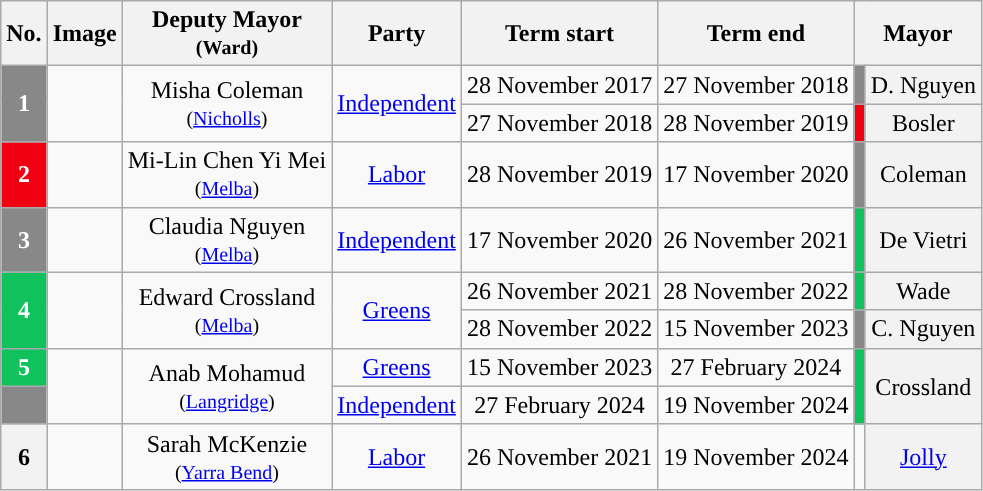<table class="wikitable">
<tr>
<th>No.</th>
<th>Image</th>
<th>Deputy Mayor <br> <small> (Ward) </small></th>
<th>Party</th>
<th>Term start</th>
<th>Term end</th>
<th colspan="3">Mayor</th>
</tr>
<tr>
<th rowspan="2"; style="background:#888888; color:white">1</th>
<td rowspan="2"; align="center"></td>
<td rowspan="2"; align="center">Misha Coleman <br> <small> (<a href='#'>Nicholls</a>) </small></td>
<td rowspan="2"; align="center"><a href='#'>Independent</a></td>
<td align="center">28 November 2017</td>
<td align="center">27 November 2018</td>
<td rowspan="1" style="background-color:#888888; border-bottom:solid 0 gray"></td>
<th rowspan="1" style="font-weight:normal">D. Nguyen <br> <small></small></th>
</tr>
<tr>
<td align="center">27 November 2018</td>
<td align="center">28 November 2019</td>
<td rowspan="1" style="background-color:#F00011; border-bottom:solid 0 gray"></td>
<th rowspan="1" style="font-weight:normal">Bosler <br> <small></small></th>
</tr>
<tr>
<th style="background:#F00011; color:white">2</th>
<td align="center"></td>
<td align="center">Mi-Lin Chen Yi Mei <br> <small> (<a href='#'>Melba</a>) </small></td>
<td align="center"><a href='#'>Labor</a></td>
<td align="center">28 November 2019</td>
<td align="center">17 November 2020</td>
<td rowspan="1" style="background-color:#888888; border-bottom:solid 0 gray"></td>
<th rowspan="1" style="font-weight:normal">Coleman <br> <small></small></th>
</tr>
<tr>
<th style="background:#888888; color:white">3</th>
<td align="center"></td>
<td align="center">Claudia Nguyen <br> <small> (<a href='#'>Melba</a>) </small></td>
<td align="center"><a href='#'>Independent</a></td>
<td align="center">17 November 2020</td>
<td align="center">26 November 2021</td>
<td rowspan="1" style="background-color:#11C25C; border-bottom:solid 0 gray"></td>
<th rowspan="1" style="font-weight:normal">De Vietri <br> <small></small></th>
</tr>
<tr>
<th rowspan="2"; style="background:#11C25C; color:white">4</th>
<td rowspan="2"; align="center"></td>
<td rowspan="2"; align="center">Edward Crossland	<br> <small> (<a href='#'>Melba</a>) </small></td>
<td rowspan="2"; align="center"><a href='#'>Greens</a></td>
<td align="center">26 November 2021</td>
<td align="center">28 November 2022</td>
<td rowspan="1" style="background-color:#11C25C; border-bottom:solid 0 gray"></td>
<th rowspan="1" style="font-weight:normal">Wade <br> <small></small></th>
</tr>
<tr>
<td align="center">28 November 2022</td>
<td align="center">15 November 2023</td>
<td rowspan="1" style="background-color:#888888; border-bottom:solid 0 gray"></td>
<th rowspan="1" style="font-weight:normal">C. Nguyen <br> <small></small></th>
</tr>
<tr>
<th style="background:#11C25C; color:white">5</th>
<td align="center"; rowspan="2"></td>
<td align="center"; rowspan="2">Anab Mohamud	<br> <small> (<a href='#'>Langridge</a>) </small></td>
<td align="center"><a href='#'>Greens</a></td>
<td align="center">15 November 2023</td>
<td align="center">27 February 2024</td>
<td rowspan="2" style="background-color:#11C25C; border-bottom:solid 0 gray"></td>
<th rowspan="2" style="font-weight:normal">Crossland <br> <small></small></th>
</tr>
<tr>
<th style="background:#888888; color:white"></th>
<td align="center"><a href='#'>Independent</a></td>
<td align="center">27 February 2024</td>
<td align="center">19 November 2024</td>
</tr>
<tr>
<th rowspan="2" ; style="background:">6</th>
<td align="center"></td>
<td align="center">Sarah McKenzie	<br> <small> (<a href='#'>Yarra Bend</a>) </small></td>
<td align="center"><a href='#'>Labor</a></td>
<td align="center">26 November 2021</td>
<td align="center">19 November 2024</td>
<td rowspan="1" style="background-color:"></td>
<th rowspan="1" style="font-weight:normal"><a href='#'>Jolly</a> <br> <small></small></th>
</tr>
</table>
